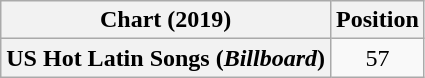<table class="wikitable plainrowheaders" style="text-align:center">
<tr>
<th scope="col">Chart (2019)</th>
<th scope="col">Position</th>
</tr>
<tr>
<th scope="row">US Hot Latin Songs (<em>Billboard</em>)</th>
<td>57</td>
</tr>
</table>
